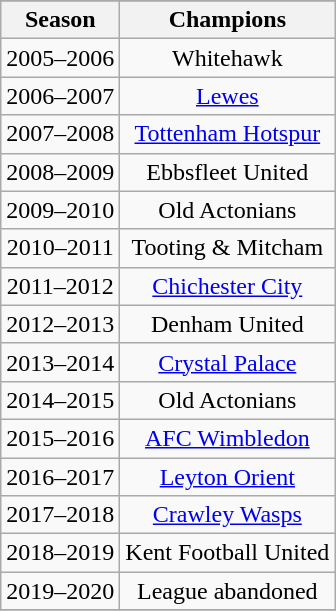<table class="wikitable" style="text-align: center">
<tr>
</tr>
<tr>
<th>Season</th>
<th>Champions</th>
</tr>
<tr>
<td>2005–2006</td>
<td>Whitehawk</td>
</tr>
<tr>
<td>2006–2007</td>
<td><a href='#'>Lewes</a></td>
</tr>
<tr>
<td>2007–2008</td>
<td><a href='#'>Tottenham Hotspur</a></td>
</tr>
<tr>
<td>2008–2009</td>
<td>Ebbsfleet United</td>
</tr>
<tr>
<td>2009–2010</td>
<td>Old Actonians</td>
</tr>
<tr>
<td>2010–2011</td>
<td>Tooting & Mitcham</td>
</tr>
<tr>
<td>2011–2012</td>
<td><a href='#'>Chichester City</a></td>
</tr>
<tr>
<td>2012–2013</td>
<td>Denham United</td>
</tr>
<tr>
<td>2013–2014</td>
<td><a href='#'>Crystal Palace</a></td>
</tr>
<tr>
<td>2014–2015</td>
<td>Old Actonians</td>
</tr>
<tr>
<td>2015–2016</td>
<td><a href='#'>AFC Wimbledon</a></td>
</tr>
<tr>
<td>2016–2017</td>
<td><a href='#'>Leyton Orient</a></td>
</tr>
<tr>
<td>2017–2018</td>
<td><a href='#'>Crawley Wasps</a></td>
</tr>
<tr>
<td>2018–2019</td>
<td>Kent Football United</td>
</tr>
<tr>
<td>2019–2020</td>
<td>League abandoned</td>
</tr>
<tr>
</tr>
</table>
